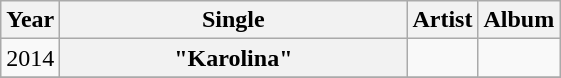<table class="wikitable plainrowheaders">
<tr>
<th>Year</th>
<th style="width:14em;">Single</th>
<th>Artist</th>
<th>Album</th>
</tr>
<tr>
<td>2014</td>
<th scope="row">"Karolina"</th>
<td></td>
<td style="text-align:left;"></td>
</tr>
<tr>
</tr>
</table>
